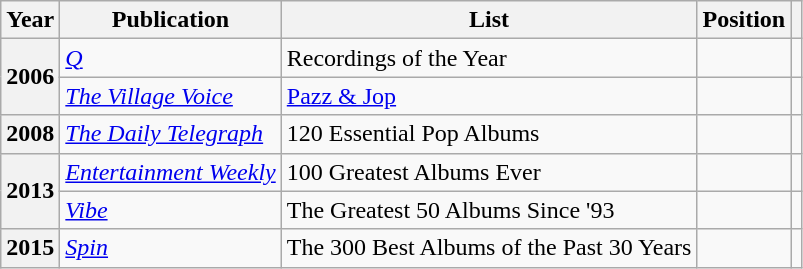<table class="wikitable sortable plainrowheaders">
<tr>
<th scope="col">Year</th>
<th scope="col">Publication</th>
<th scope="col">List</th>
<th scope="col">Position</th>
<th scope="col" class="unsortable"></th>
</tr>
<tr>
<th scope="row" rowspan="2">2006</th>
<td><em><a href='#'>Q</a></em></td>
<td>Recordings of the Year</td>
<td></td>
<td></td>
</tr>
<tr>
<td><em><a href='#'>The Village Voice</a></em></td>
<td><a href='#'>Pazz & Jop</a></td>
<td></td>
<td></td>
</tr>
<tr>
<th scope="row">2008</th>
<td><em><a href='#'>The Daily Telegraph</a></em></td>
<td>120 Essential Pop Albums</td>
<td></td>
<td></td>
</tr>
<tr>
<th scope="row" rowspan="2">2013</th>
<td><em><a href='#'>Entertainment Weekly</a></em></td>
<td>100 Greatest Albums Ever</td>
<td></td>
<td></td>
</tr>
<tr>
<td><em><a href='#'>Vibe</a></em></td>
<td>The Greatest 50 Albums Since '93</td>
<td></td>
<td></td>
</tr>
<tr>
<th scope="row">2015</th>
<td><em><a href='#'>Spin</a></em></td>
<td>The 300 Best Albums of the Past 30 Years</td>
<td></td>
<td></td>
</tr>
</table>
